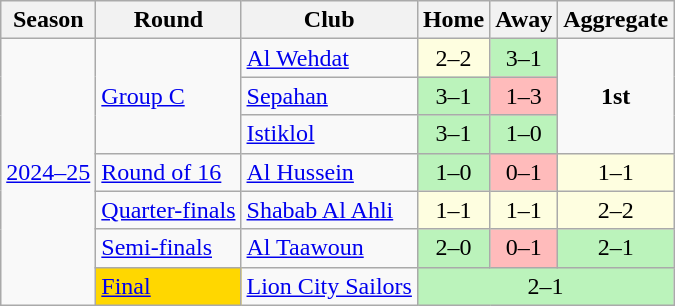<table class="wikitable" style="text-align:left">
<tr>
<th>Season</th>
<th>Round</th>
<th>Club</th>
<th>Home</th>
<th>Away</th>
<th>Aggregate</th>
</tr>
<tr>
<td rowspan="7"><a href='#'>2024–25</a></td>
<td rowspan="3"><a href='#'>Group C</a></td>
<td> <a href='#'>Al Wehdat</a></td>
<td align="center" style="background: #ffdd">2–2</td>
<td align="center" style="background: #BBF3BB">3–1</td>
<td style="text-align:center;" rowspan="3"><strong>1st</strong></td>
</tr>
<tr>
<td> <a href='#'>Sepahan</a></td>
<td align="center" style="background: #BBF3BB">3–1</td>
<td style="text-align:center; background: #FFBBBB">1–3</td>
</tr>
<tr>
<td> <a href='#'>Istiklol</a></td>
<td align="center" style="background: #BBF3BB">3–1</td>
<td align="center" style="background: #BBF3BB">1–0</td>
</tr>
<tr>
<td><a href='#'>Round of 16</a></td>
<td> <a href='#'>Al Hussein</a></td>
<td align="center" style="background: #BBF3BB">1–0</td>
<td align="center" style="background: #FFBBBB">0–1</td>
<td align="center" style="background: #ffdd">1–1 </td>
</tr>
<tr>
<td><a href='#'>Quarter-finals</a></td>
<td> <a href='#'>Shabab Al Ahli</a></td>
<td align="center" style="background: #ffdd">1–1</td>
<td align="center" style="background: #ffdd">1–1</td>
<td align="center" style="background: #ffdd">2–2 </td>
</tr>
<tr>
<td><a href='#'>Semi-finals</a></td>
<td> <a href='#'>Al Taawoun</a></td>
<td align="center" style="background: #BBF3BB">2–0</td>
<td align="center" style="background: #FFBBBB">0–1</td>
<td align="center" style="background: #BBF3BB">2–1</td>
</tr>
<tr>
<td style="background:gold;"><a href='#'>Final</a></td>
<td> <a href='#'>Lion City Sailors</a></td>
<td align="center" colspan=3 style="background: #BBF3BB">2–1</td>
</tr>
</table>
